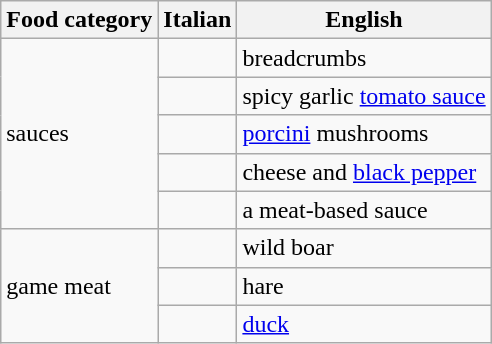<table class="wikitable">
<tr>
<th>Food category</th>
<th>Italian</th>
<th>English</th>
</tr>
<tr>
<td rowspan="5">sauces</td>
<td></td>
<td>breadcrumbs</td>
</tr>
<tr>
<td></td>
<td>spicy garlic <a href='#'>tomato sauce</a></td>
</tr>
<tr>
<td></td>
<td><a href='#'>porcini</a> mushrooms</td>
</tr>
<tr>
<td></td>
<td>cheese and <a href='#'>black pepper</a></td>
</tr>
<tr>
<td></td>
<td>a meat-based sauce</td>
</tr>
<tr>
<td rowspan=3>game meat</td>
<td></td>
<td>wild boar</td>
</tr>
<tr>
<td></td>
<td>hare</td>
</tr>
<tr>
<td></td>
<td><a href='#'>duck</a></td>
</tr>
</table>
